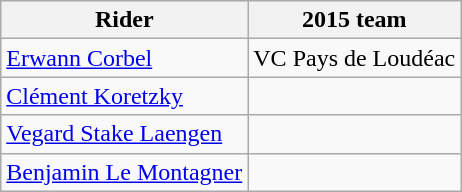<table class="wikitable">
<tr>
<th>Rider</th>
<th>2015 team</th>
</tr>
<tr>
<td><a href='#'>Erwann Corbel</a></td>
<td>VC Pays de Loudéac</td>
</tr>
<tr>
<td><a href='#'>Clément Koretzky</a></td>
<td></td>
</tr>
<tr>
<td><a href='#'>Vegard Stake Laengen</a></td>
<td></td>
</tr>
<tr>
<td><a href='#'>Benjamin Le Montagner</a></td>
<td></td>
</tr>
</table>
